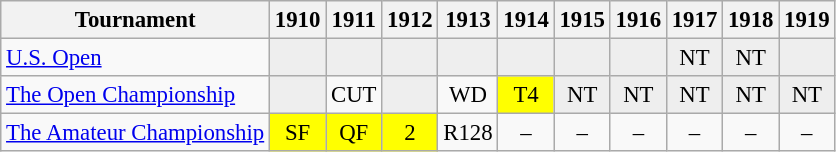<table class="wikitable" style="font-size:95%;text-align:center;">
<tr>
<th>Tournament</th>
<th>1910</th>
<th>1911</th>
<th>1912</th>
<th>1913</th>
<th>1914</th>
<th>1915</th>
<th>1916</th>
<th>1917</th>
<th>1918</th>
<th>1919</th>
</tr>
<tr>
<td align=left><a href='#'>U.S. Open</a></td>
<td style="background:#eeeeee;"></td>
<td style="background:#eeeeee;"></td>
<td style="background:#eeeeee;"></td>
<td style="background:#eeeeee;"></td>
<td style="background:#eeeeee;"></td>
<td style="background:#eeeeee;"></td>
<td style="background:#eeeeee;"></td>
<td style="background:#eeeeee;">NT</td>
<td style="background:#eeeeee;">NT</td>
<td style="background:#eeeeee;"></td>
</tr>
<tr>
<td align=left><a href='#'>The Open Championship</a></td>
<td style="background:#eeeeee;"></td>
<td>CUT</td>
<td style="background:#eeeeee;"></td>
<td>WD</td>
<td style="background:yellow;">T4</td>
<td style="background:#eeeeee;">NT</td>
<td style="background:#eeeeee;">NT</td>
<td style="background:#eeeeee;">NT</td>
<td style="background:#eeeeee;">NT</td>
<td style="background:#eeeeee;">NT</td>
</tr>
<tr>
<td align=left><a href='#'>The Amateur Championship</a></td>
<td style="background:yellow;">SF</td>
<td style="background:yellow;">QF</td>
<td style="background:yellow;">2</td>
<td>R128</td>
<td>–</td>
<td>–</td>
<td>–</td>
<td>–</td>
<td>–</td>
<td>–</td>
</tr>
</table>
